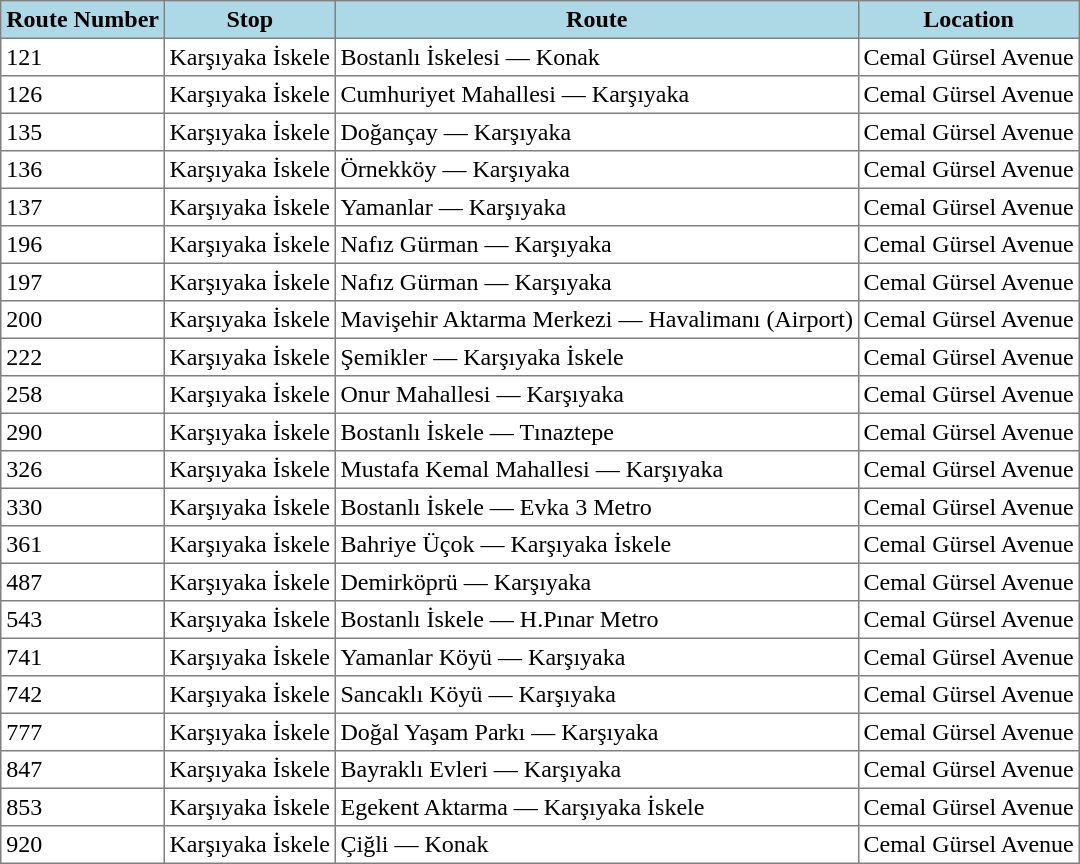<table class="toccolours" border="1" cellpadding="3" style="border-collapse:collapse;margin:1em auto">
<tr style="background:lightblue;">
<th>Route Number</th>
<th>Stop</th>
<th>Route</th>
<th>Location</th>
</tr>
<tr>
<td>121</td>
<td>Karşıyaka İskele</td>
<td>Bostanlı İskelesi — Konak</td>
<td>Cemal Gürsel Avenue</td>
</tr>
<tr>
<td>126</td>
<td>Karşıyaka İskele</td>
<td>Cumhuriyet Mahallesi — Karşıyaka</td>
<td>Cemal Gürsel Avenue</td>
</tr>
<tr>
<td>135</td>
<td>Karşıyaka İskele</td>
<td>Doğançay — Karşıyaka</td>
<td>Cemal Gürsel Avenue</td>
</tr>
<tr>
<td>136</td>
<td>Karşıyaka İskele</td>
<td>Örnekköy — Karşıyaka</td>
<td>Cemal Gürsel Avenue</td>
</tr>
<tr>
<td>137</td>
<td>Karşıyaka İskele</td>
<td>Yamanlar — Karşıyaka</td>
<td>Cemal Gürsel Avenue</td>
</tr>
<tr>
<td>196</td>
<td>Karşıyaka İskele</td>
<td>Nafız Gürman — Karşıyaka</td>
<td>Cemal Gürsel Avenue</td>
</tr>
<tr>
<td>197</td>
<td>Karşıyaka İskele</td>
<td>Nafız Gürman — Karşıyaka</td>
<td>Cemal Gürsel Avenue</td>
</tr>
<tr>
<td>200</td>
<td>Karşıyaka İskele</td>
<td>Mavişehir Aktarma Merkezi — Havalimanı (Airport)</td>
<td>Cemal Gürsel Avenue</td>
</tr>
<tr>
<td>222</td>
<td>Karşıyaka İskele</td>
<td>Şemikler — Karşıyaka İskele</td>
<td>Cemal Gürsel Avenue</td>
</tr>
<tr>
<td>258</td>
<td>Karşıyaka İskele</td>
<td>Onur Mahallesi — Karşıyaka</td>
<td>Cemal Gürsel Avenue</td>
</tr>
<tr>
<td>290</td>
<td>Karşıyaka İskele</td>
<td>Bostanlı İskele — Tınaztepe</td>
<td>Cemal Gürsel Avenue</td>
</tr>
<tr>
<td>326</td>
<td>Karşıyaka İskele</td>
<td>Mustafa Kemal Mahallesi — Karşıyaka</td>
<td>Cemal Gürsel Avenue</td>
</tr>
<tr>
<td>330</td>
<td>Karşıyaka İskele</td>
<td>Bostanlı İskele — Evka 3 Metro</td>
<td>Cemal Gürsel Avenue</td>
</tr>
<tr>
<td>361</td>
<td>Karşıyaka İskele</td>
<td>Bahriye Üçok — Karşıyaka İskele</td>
<td>Cemal Gürsel Avenue</td>
</tr>
<tr>
<td>487</td>
<td>Karşıyaka İskele</td>
<td>Demirköprü — Karşıyaka</td>
<td>Cemal Gürsel Avenue</td>
</tr>
<tr>
<td>543</td>
<td>Karşıyaka İskele</td>
<td>Bostanlı İskele — H.Pınar Metro</td>
<td>Cemal Gürsel Avenue</td>
</tr>
<tr>
<td>741</td>
<td>Karşıyaka İskele</td>
<td>Yamanlar Köyü — Karşıyaka</td>
<td>Cemal Gürsel Avenue</td>
</tr>
<tr>
<td>742</td>
<td>Karşıyaka İskele</td>
<td>Sancaklı Köyü — Karşıyaka</td>
<td>Cemal Gürsel Avenue</td>
</tr>
<tr>
<td>777</td>
<td>Karşıyaka İskele</td>
<td>Doğal Yaşam Parkı — Karşıyaka</td>
<td>Cemal Gürsel Avenue</td>
</tr>
<tr>
<td>847</td>
<td>Karşıyaka İskele</td>
<td>Bayraklı Evleri — Karşıyaka</td>
<td>Cemal Gürsel Avenue</td>
</tr>
<tr>
<td>853</td>
<td>Karşıyaka İskele</td>
<td>Egekent Aktarma — Karşıyaka İskele</td>
<td>Cemal Gürsel Avenue</td>
</tr>
<tr>
<td>920</td>
<td>Karşıyaka İskele</td>
<td>Çiğli — Konak</td>
<td>Cemal Gürsel Avenue</td>
</tr>
</table>
